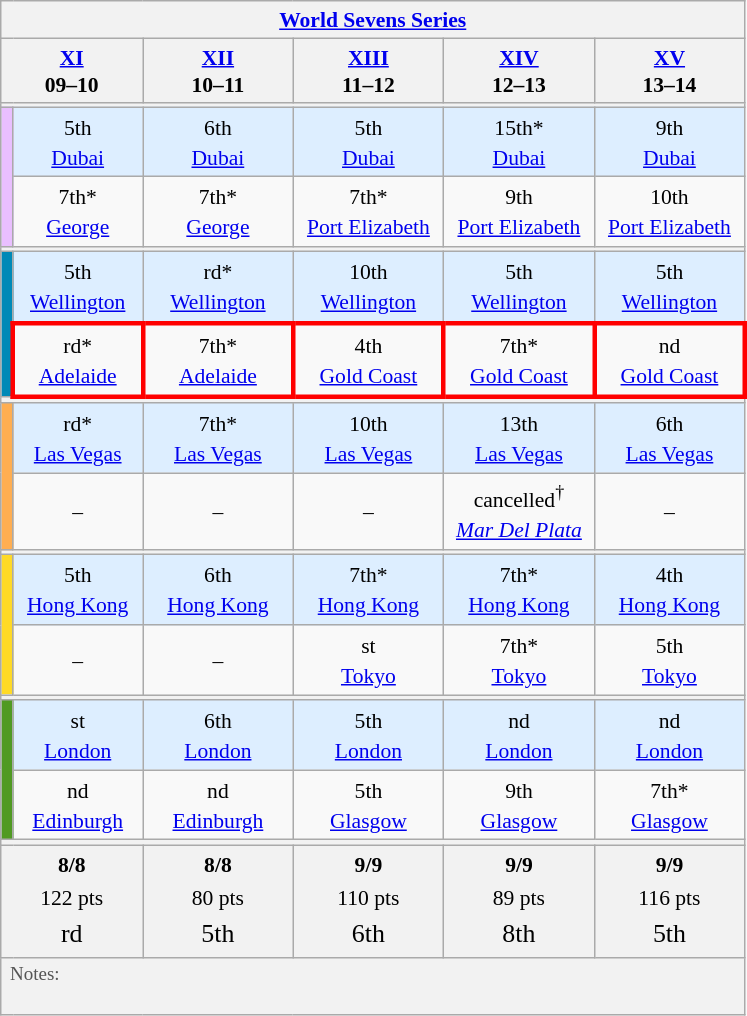<table class="wikitable" style="font-size:90%;line-height:1.25;text-align:center; width=100%;">
<tr>
<th colspan=100% style="width:6.5em; background:#f2f2f2;"><a href='#'>World Sevens Series</a></th>
</tr>
<tr>
<th colspan="2" style="padding:0; cell-spacing:0; width:6.5em; background:#f2f2f2;"> <strong><a href='#'>XI</a></strong><br><span>09–10</span></th>
<th style="width:6.5em; background:#f2f2f2;"> <strong><a href='#'>XII</a></strong><br><span>10–11</span></th>
<th style="width:6.5em; background:#f2f2f2;"> <strong><a href='#'>XIII</a></strong><br><span>11–12</span></th>
<th style="width:6.5em; background:#f2f2f2;"> <strong><a href='#'>XIV</a></strong><br><span>12–13</span></th>
<th style="width:6.5em; background:#f2f2f2;"> <strong><a href='#'>XV</a></strong><br><span>13–14</span></th>
</tr>
<tr style="background:#f2f2f2;">
<td colspan="100%" style="font-size:0.2em; line-height:1px;"> </td>
</tr>
<tr style="background:#ddeeff; line-height:20px;">
<th rowspan="2" style="padding:0; cell-spacing:0; width:6px; background-color:#E9BFFF; line-height:20px;"></th>
<td>5th       <br> <a href='#'>Dubai</a></td>
<td>6th       <br> <a href='#'>Dubai</a></td>
<td>5th       <br> <a href='#'>Dubai</a></td>
<td>15th*     <br> <a href='#'>Dubai</a></td>
<td>9th       <br> <a href='#'>Dubai</a></td>
</tr>
<tr style=" line-height:20px;">
<td>7th*      <br> <a href='#'>George</a></td>
<td>7th*      <br> <a href='#'>George</a></td>
<td>7th*      <br> <a href='#'>Port Elizabeth</a></td>
<td>9th       <br> <a href='#'>Port Elizabeth</a></td>
<td>10th       <br> <a href='#'>Port Elizabeth</a></td>
</tr>
<tr style="background:#f2f2f2;">
<td colspan="100%" style="font-size:0.2em; line-height:1px;"> </td>
</tr>
<tr style="background:#ddeeff; line-height:20px;">
<th rowspan="2" style="padding:0; cell-spacing:0; width:6px; background-color:#0089B7; line-height:20px;"></th>
<td>5th        <br> <a href='#'>Wellington</a></td>
<td>rd*<br> <a href='#'>Wellington</a></td>
<td>10th       <br> <a href='#'>Wellington</a></td>
<td>5th        <br> <a href='#'>Wellington</a></td>
<td>5th        <br> <a href='#'>Wellington</a></td>
</tr>
<tr style="line-height:20px;">
<td style="border: 3px solid red;">rd*<br> <a href='#'>Adelaide</a></td>
<td style="border: 3px solid red;"> 7th*        <br> <a href='#'>Adelaide</a></td>
<td style="border: 3px solid red;"> 4th         <br> <a href='#'>Gold Coast</a></td>
<td style="border: 3px solid red;"> 7th*        <br> <a href='#'>Gold Coast</a></td>
<td style="border: 3px solid red;">nd<br> <a href='#'>Gold Coast</a></td>
</tr>
<tr style="background:#f2f2f2;">
<td colspan="100%" style="font-size:0.2em; line-height:1px;"> </td>
</tr>
<tr style="background:#ddeeff; line-height:20px;">
<th rowspan="2" style="padding:0; cell-spacing:0; width:6px; background-color:#FFAE51; line-height:20px;"></th>
<td>rd*<br> <a href='#'>Las Vegas</a></td>
<td>7th*     <br> <a href='#'>Las Vegas</a></td>
<td>10th      <br> <a href='#'>Las Vegas</a></td>
<td>13th      <br> <a href='#'>Las Vegas</a></td>
<td>6th       <br> <a href='#'>Las Vegas</a></td>
</tr>
<tr style="line-height:20px; padding:0; cell-spacing:0;">
<td>–</td>
<td>–</td>
<td>–</td>
<td><span>cancelled<sup>†</sup></span><br> <em><a href='#'>Mar Del Plata</a></em></td>
<td>–</td>
</tr>
<tr style="background:#f2f2f2;">
<td colspan="100%" style="font-size:0.2em; line-height:1px;"> </td>
</tr>
<tr style="background:#ddeeff; line-height:20px;">
<th rowspan="2" style="padding:0; cell-spacing:0; width:6px; background-color:#FFDA26; line-height:20px"></th>
<td>5th       <br> <a href='#'>Hong Kong</a></td>
<td>6th       <br> <a href='#'>Hong Kong</a></td>
<td>7th*      <br> <a href='#'>Hong Kong</a></td>
<td>7th*      <br> <a href='#'>Hong Kong</a></td>
<td>4th       <br> <a href='#'>Hong Kong</a></td>
</tr>
<tr style="line-height:20px;">
<td>–</td>
<td>–</td>
<td>st <br> <a href='#'>Tokyo</a></td>
<td>7th*      <br> <a href='#'>Tokyo</a></td>
<td>5th       <br> <a href='#'>Tokyo</a></td>
</tr>
<tr style="background:#f2f2f2;">
<td colspan="100%" style="font-size:0.2em; line-height:1px;"> </td>
</tr>
<tr style="background:#ddeeff; line-height:20px;">
<th rowspan="2" style="padding:0; cell-spacing:0; width:6px; background-color:#509A22; line-height:20px"></th>
<td>st <br> <a href='#'>London</a></td>
<td>6th      <br> <a href='#'>London</a></td>
<td>5th      <br> <a href='#'>London</a></td>
<td>nd<br> <a href='#'>London</a></td>
<td>nd<br> <a href='#'>London</a></td>
</tr>
<tr style="line-height:20px;">
<td>nd<br> <a href='#'>Edinburgh</a></td>
<td>nd<br> <a href='#'>Edinburgh</a></td>
<td>5th       <br> <a href='#'>Glasgow</a></td>
<td>9th       <br> <a href='#'>Glasgow</a></td>
<td>7th*      <br> <a href='#'>Glasgow</a></td>
</tr>
<tr style="background:#f2f2f2;">
<td colspan="100%" style="font-size:0.2em; line-height:1px;"> </td>
</tr>
<tr style="line-height:1.5;">
<th colspan="2" style="font-weight:normal; background:#f2f2f2;"><strong>8/8</strong><br>122 pts<br><big>rd</big> 
</th>
<th style="font-weight:normal; background:#f2f2f2;"><strong> 8/8</strong><br>80 pts<br><big> 5th </big>
</th>
<th style="font-weight:normal; background:#f2f2f2;"><strong>9/9</strong><br>110 pts<br><big> 6th </big>
</th>
<th style="font-weight:normal; background:#f2f2f2;"><strong> 9/9 </strong><br> 89 pts<br><big> 8th </big>
</th>
<th style="font-weight:normal; background:#f2f2f2;"><strong> 9/9 </strong><br>116 pts<br><big> 5th </big>
</th>
</tr>
<tr style="background:#f2f2f2;">
<td colspan="100%" align=left style="font-size:88%; line-height:125%; color:#555;"> Notes:<br><br></td>
</tr>
</table>
